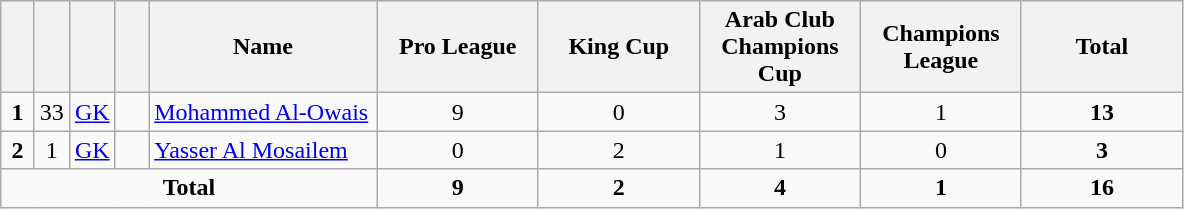<table class="wikitable" style="text-align:center">
<tr>
<th width=15></th>
<th width=15></th>
<th width=15></th>
<th width=15></th>
<th width=145>Name</th>
<th width=100>Pro League</th>
<th width=100>King Cup</th>
<th width=100>Arab Club Champions Cup</th>
<th width=100>Champions League</th>
<th width=100>Total</th>
</tr>
<tr>
<td><strong>1</strong></td>
<td>33</td>
<td><a href='#'>GK</a></td>
<td></td>
<td align=left><a href='#'>Mohammed Al-Owais</a></td>
<td>9</td>
<td>0</td>
<td>3</td>
<td>1</td>
<td><strong>13</strong></td>
</tr>
<tr>
<td><strong>2</strong></td>
<td>1</td>
<td><a href='#'>GK</a></td>
<td></td>
<td align=left><a href='#'>Yasser Al Mosailem</a></td>
<td>0</td>
<td>2</td>
<td>1</td>
<td>0</td>
<td><strong>3</strong></td>
</tr>
<tr>
<td colspan=5><strong>Total</strong></td>
<td><strong>9</strong></td>
<td><strong>2</strong></td>
<td><strong>4</strong></td>
<td><strong>1</strong></td>
<td><strong>16</strong></td>
</tr>
</table>
